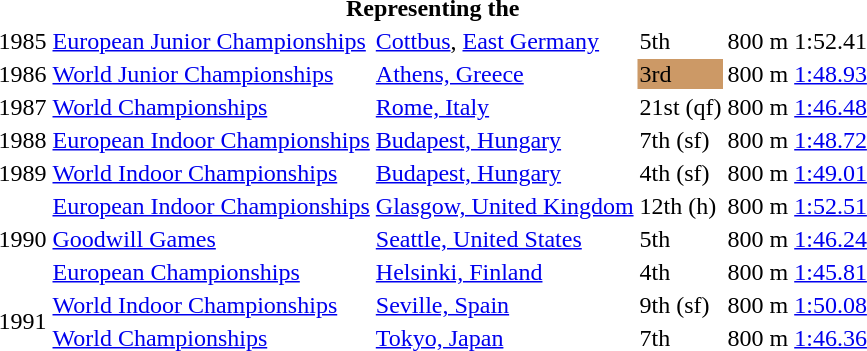<table>
<tr>
<th colspan="6">Representing the </th>
</tr>
<tr>
<td>1985</td>
<td><a href='#'>European Junior Championships</a></td>
<td><a href='#'>Cottbus</a>, <a href='#'>East Germany</a></td>
<td>5th</td>
<td>800 m</td>
<td>1:52.41</td>
</tr>
<tr>
<td>1986</td>
<td><a href='#'>World Junior Championships</a></td>
<td><a href='#'>Athens, Greece</a></td>
<td bgcolor=cc9966>3rd</td>
<td>800 m</td>
<td><a href='#'>1:48.93</a></td>
</tr>
<tr>
<td>1987</td>
<td><a href='#'>World Championships</a></td>
<td><a href='#'>Rome, Italy</a></td>
<td>21st (qf)</td>
<td>800 m</td>
<td><a href='#'>1:46.48</a></td>
</tr>
<tr>
<td>1988</td>
<td><a href='#'>European Indoor Championships</a></td>
<td><a href='#'>Budapest, Hungary</a></td>
<td>7th (sf)</td>
<td>800 m</td>
<td><a href='#'>1:48.72</a></td>
</tr>
<tr>
<td>1989</td>
<td><a href='#'>World Indoor Championships</a></td>
<td><a href='#'>Budapest, Hungary</a></td>
<td>4th (sf)</td>
<td>800 m</td>
<td><a href='#'>1:49.01</a></td>
</tr>
<tr>
<td rowspan=3>1990</td>
<td><a href='#'>European Indoor Championships</a></td>
<td><a href='#'>Glasgow, United Kingdom</a></td>
<td>12th (h)</td>
<td>800 m</td>
<td><a href='#'>1:52.51</a></td>
</tr>
<tr>
<td><a href='#'>Goodwill Games</a></td>
<td><a href='#'>Seattle, United States</a></td>
<td>5th</td>
<td>800 m</td>
<td><a href='#'>1:46.24</a></td>
</tr>
<tr>
<td><a href='#'>European Championships</a></td>
<td><a href='#'>Helsinki, Finland</a></td>
<td>4th</td>
<td>800 m</td>
<td><a href='#'>1:45.81</a></td>
</tr>
<tr>
<td rowspan=2>1991</td>
<td><a href='#'>World Indoor Championships</a></td>
<td><a href='#'>Seville, Spain</a></td>
<td>9th (sf)</td>
<td>800 m</td>
<td><a href='#'>1:50.08</a></td>
</tr>
<tr>
<td><a href='#'>World Championships</a></td>
<td><a href='#'>Tokyo, Japan</a></td>
<td>7th</td>
<td>800 m</td>
<td><a href='#'>1:46.36</a></td>
</tr>
</table>
